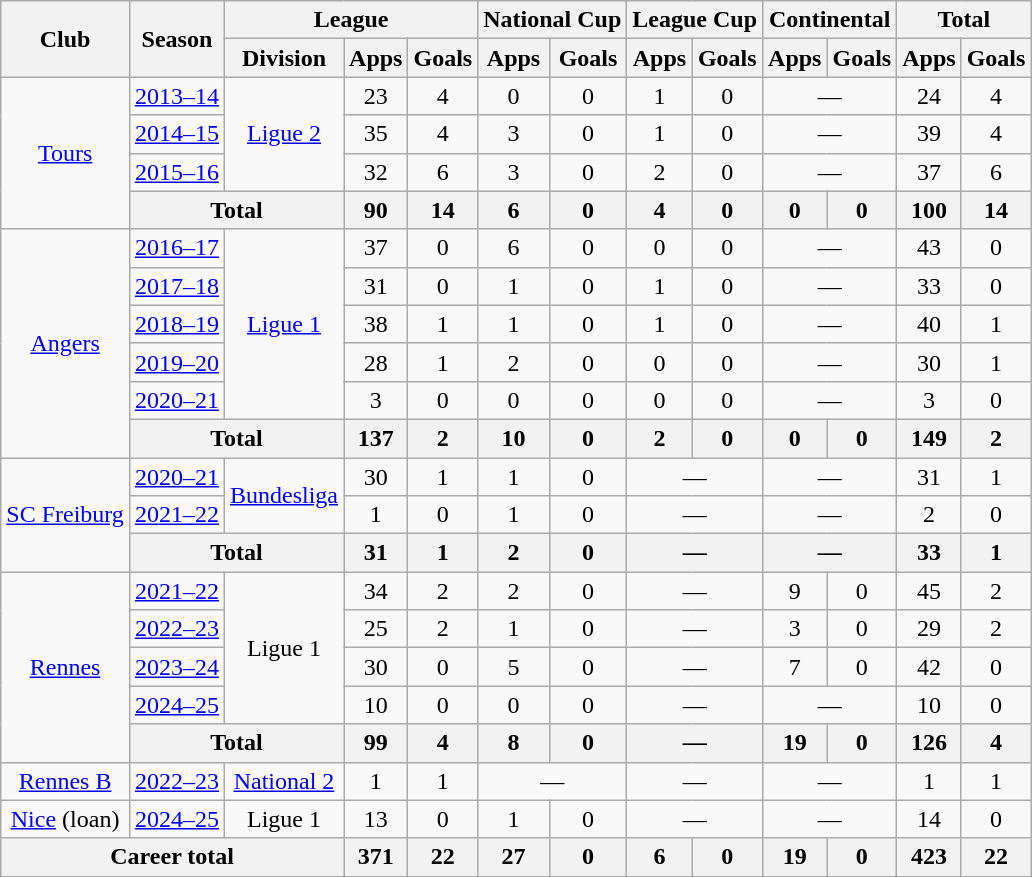<table class="wikitable" style="text-align:center">
<tr>
<th rowspan="2">Club</th>
<th rowspan="2">Season</th>
<th colspan="3">League</th>
<th colspan="2">National Cup</th>
<th colspan="2">League Cup</th>
<th colspan="2">Continental</th>
<th colspan="2">Total</th>
</tr>
<tr>
<th>Division</th>
<th>Apps</th>
<th>Goals</th>
<th>Apps</th>
<th>Goals</th>
<th>Apps</th>
<th>Goals</th>
<th>Apps</th>
<th>Goals</th>
<th>Apps</th>
<th>Goals</th>
</tr>
<tr>
<td rowspan="4"><a href='#'>Tours</a></td>
<td><a href='#'>2013–14</a></td>
<td rowspan="3"><a href='#'>Ligue 2</a></td>
<td>23</td>
<td>4</td>
<td>0</td>
<td>0</td>
<td>1</td>
<td>0</td>
<td colspan="2">—</td>
<td>24</td>
<td>4</td>
</tr>
<tr>
<td><a href='#'>2014–15</a></td>
<td>35</td>
<td>4</td>
<td>3</td>
<td>0</td>
<td>1</td>
<td>0</td>
<td colspan="2">—</td>
<td>39</td>
<td>4</td>
</tr>
<tr>
<td><a href='#'>2015–16</a></td>
<td>32</td>
<td>6</td>
<td>3</td>
<td>0</td>
<td>2</td>
<td>0</td>
<td colspan="2">—</td>
<td>37</td>
<td>6</td>
</tr>
<tr>
<th colspan="2">Total</th>
<th>90</th>
<th>14</th>
<th>6</th>
<th>0</th>
<th>4</th>
<th>0</th>
<th>0</th>
<th>0</th>
<th>100</th>
<th>14</th>
</tr>
<tr>
<td rowspan="6"><a href='#'>Angers</a></td>
<td><a href='#'>2016–17</a></td>
<td rowspan="5"><a href='#'>Ligue 1</a></td>
<td>37</td>
<td>0</td>
<td>6</td>
<td>0</td>
<td>0</td>
<td>0</td>
<td colspan="2">—</td>
<td>43</td>
<td>0</td>
</tr>
<tr>
<td><a href='#'>2017–18</a></td>
<td>31</td>
<td>0</td>
<td>1</td>
<td>0</td>
<td>1</td>
<td>0</td>
<td colspan="2">—</td>
<td>33</td>
<td>0</td>
</tr>
<tr>
<td><a href='#'>2018–19</a></td>
<td>38</td>
<td>1</td>
<td>1</td>
<td>0</td>
<td>1</td>
<td>0</td>
<td colspan="2">—</td>
<td>40</td>
<td>1</td>
</tr>
<tr>
<td><a href='#'>2019–20</a></td>
<td>28</td>
<td>1</td>
<td>2</td>
<td>0</td>
<td>0</td>
<td>0</td>
<td colspan="2">—</td>
<td>30</td>
<td>1</td>
</tr>
<tr>
<td><a href='#'>2020–21</a></td>
<td>3</td>
<td>0</td>
<td>0</td>
<td>0</td>
<td>0</td>
<td>0</td>
<td colspan="2">—</td>
<td>3</td>
<td>0</td>
</tr>
<tr>
<th colspan="2">Total</th>
<th>137</th>
<th>2</th>
<th>10</th>
<th>0</th>
<th>2</th>
<th>0</th>
<th>0</th>
<th>0</th>
<th>149</th>
<th>2</th>
</tr>
<tr>
<td rowspan="3"><a href='#'>SC Freiburg</a></td>
<td><a href='#'>2020–21</a></td>
<td rowspan="2"><a href='#'>Bundesliga</a></td>
<td>30</td>
<td>1</td>
<td>1</td>
<td>0</td>
<td colspan="2">—</td>
<td colspan="2">—</td>
<td>31</td>
<td>1</td>
</tr>
<tr>
<td><a href='#'>2021–22</a></td>
<td>1</td>
<td>0</td>
<td>1</td>
<td>0</td>
<td colspan="2">—</td>
<td colspan="2">—</td>
<td>2</td>
<td>0</td>
</tr>
<tr>
<th colspan="2">Total</th>
<th>31</th>
<th>1</th>
<th>2</th>
<th>0</th>
<th colspan="2">—</th>
<th colspan="2">—</th>
<th>33</th>
<th>1</th>
</tr>
<tr>
<td rowspan="5"><a href='#'>Rennes</a></td>
<td><a href='#'>2021–22</a></td>
<td rowspan="4">Ligue 1</td>
<td>34</td>
<td>2</td>
<td>2</td>
<td>0</td>
<td colspan="2">—</td>
<td>9</td>
<td>0</td>
<td>45</td>
<td>2</td>
</tr>
<tr>
<td><a href='#'>2022–23</a></td>
<td>25</td>
<td>2</td>
<td>1</td>
<td>0</td>
<td colspan="2">—</td>
<td>3</td>
<td>0</td>
<td>29</td>
<td>2</td>
</tr>
<tr>
<td><a href='#'>2023–24</a></td>
<td>30</td>
<td>0</td>
<td>5</td>
<td>0</td>
<td colspan="2">—</td>
<td>7</td>
<td>0</td>
<td>42</td>
<td>0</td>
</tr>
<tr>
<td><a href='#'>2024–25</a></td>
<td>10</td>
<td>0</td>
<td>0</td>
<td>0</td>
<td colspan="2">—</td>
<td colspan="2">—</td>
<td>10</td>
<td>0</td>
</tr>
<tr>
<th colspan="2">Total</th>
<th>99</th>
<th>4</th>
<th>8</th>
<th>0</th>
<th colspan="2">—</th>
<th>19</th>
<th>0</th>
<th>126</th>
<th>4</th>
</tr>
<tr>
<td><a href='#'>Rennes B</a></td>
<td><a href='#'>2022–23</a></td>
<td><a href='#'>National 2</a></td>
<td>1</td>
<td>1</td>
<td colspan="2">—</td>
<td colspan="2">—</td>
<td colspan="2">—</td>
<td>1</td>
<td>1</td>
</tr>
<tr>
<td><a href='#'>Nice</a> (loan)</td>
<td><a href='#'>2024–25</a></td>
<td>Ligue 1</td>
<td>13</td>
<td>0</td>
<td>1</td>
<td>0</td>
<td colspan="2">—</td>
<td colspan="2">—</td>
<td>14</td>
<td>0</td>
</tr>
<tr>
<th colspan="3">Career total</th>
<th>371</th>
<th>22</th>
<th>27</th>
<th>0</th>
<th>6</th>
<th>0</th>
<th>19</th>
<th>0</th>
<th>423</th>
<th>22</th>
</tr>
</table>
